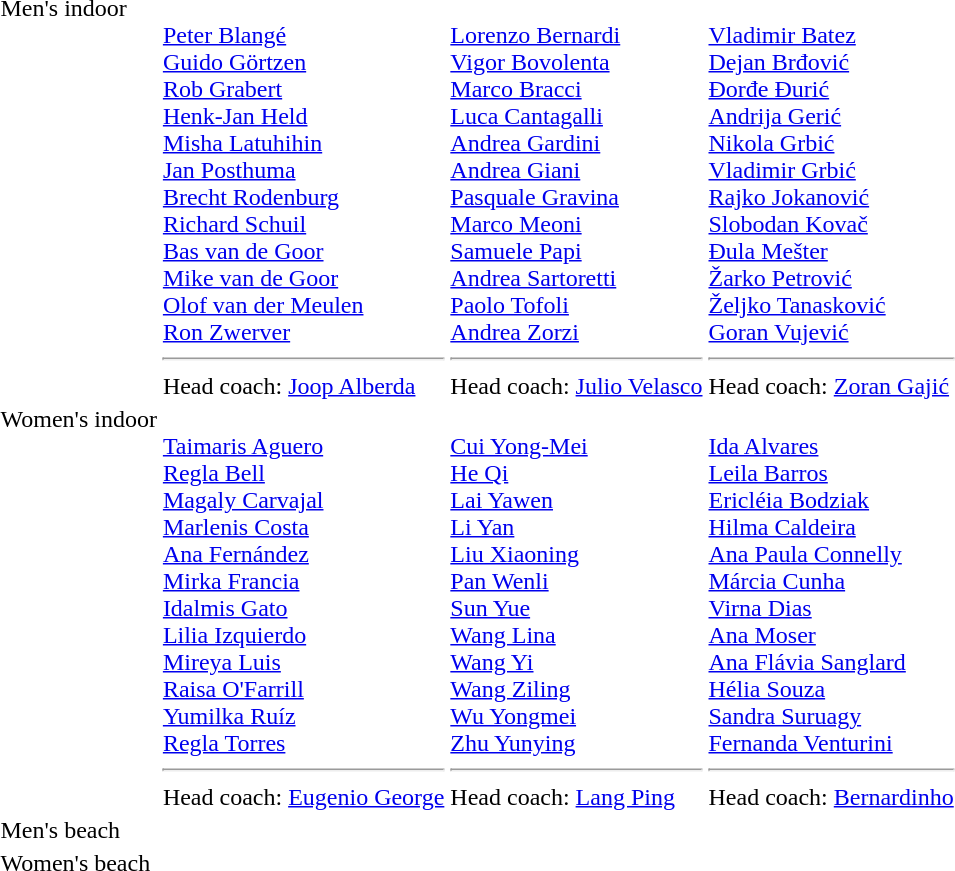<table>
<tr valign="top">
<td>Men's indoor<br></td>
<td valign=top><br><a href='#'>Peter Blangé</a><br><a href='#'>Guido Görtzen</a><br><a href='#'>Rob Grabert</a><br><a href='#'>Henk-Jan Held</a><br><a href='#'>Misha Latuhihin</a><br><a href='#'>Jan Posthuma</a><br><a href='#'>Brecht Rodenburg</a><br><a href='#'>Richard Schuil</a><br><a href='#'>Bas van de Goor</a><br><a href='#'>Mike van de Goor</a><br><a href='#'>Olof van der Meulen</a><br><a href='#'>Ron Zwerver</a><br><hr>Head coach: <a href='#'>Joop Alberda</a></td>
<td valign=top><br><a href='#'>Lorenzo Bernardi</a><br><a href='#'>Vigor Bovolenta</a><br><a href='#'>Marco Bracci</a><br><a href='#'>Luca Cantagalli</a><br><a href='#'>Andrea Gardini</a><br><a href='#'>Andrea Giani</a><br><a href='#'>Pasquale Gravina</a><br><a href='#'>Marco Meoni</a><br><a href='#'>Samuele Papi</a><br><a href='#'>Andrea Sartoretti</a><br><a href='#'>Paolo Tofoli</a><br><a href='#'>Andrea Zorzi</a><br><hr>Head coach: <a href='#'>Julio Velasco</a></td>
<td valign=top><br><a href='#'>Vladimir Batez</a><br><a href='#'>Dejan Brđović</a><br><a href='#'>Đorđe Đurić</a><br><a href='#'>Andrija Gerić</a><br><a href='#'>Nikola Grbić</a><br><a href='#'>Vladimir Grbić</a><br><a href='#'>Rajko Jokanović</a><br><a href='#'>Slobodan Kovač</a><br><a href='#'>Đula Mešter</a><br><a href='#'>Žarko Petrović</a><br><a href='#'>Željko Tanasković</a><br><a href='#'>Goran Vujević</a><br><hr>Head coach: <a href='#'>Zoran Gajić</a></td>
</tr>
<tr valign="top">
<td>Women's indoor<br></td>
<td valign=top><br><a href='#'>Taimaris Aguero</a><br><a href='#'>Regla Bell</a><br><a href='#'>Magaly Carvajal</a><br><a href='#'>Marlenis Costa</a><br><a href='#'>Ana Fernández</a><br><a href='#'>Mirka Francia</a><br><a href='#'>Idalmis Gato</a><br><a href='#'>Lilia Izquierdo</a><br><a href='#'>Mireya Luis</a><br><a href='#'>Raisa O'Farrill</a><br><a href='#'>Yumilka Ruíz</a><br><a href='#'>Regla Torres</a><br><hr>Head coach: <a href='#'>Eugenio George</a></td>
<td valign=top><br><a href='#'>Cui Yong-Mei</a><br><a href='#'>He Qi</a><br><a href='#'>Lai Yawen</a><br><a href='#'>Li Yan</a><br><a href='#'>Liu Xiaoning</a><br><a href='#'>Pan Wenli</a><br><a href='#'>Sun Yue</a><br><a href='#'>Wang Lina</a><br><a href='#'>Wang Yi</a><br><a href='#'>Wang Ziling</a><br><a href='#'>Wu Yongmei</a><br><a href='#'>Zhu Yunying</a><br><hr>Head coach: <a href='#'>Lang Ping</a></td>
<td valign=top><br><a href='#'>Ida Alvares</a><br><a href='#'>Leila Barros</a><br><a href='#'>Ericléia Bodziak</a><br><a href='#'>Hilma Caldeira</a><br><a href='#'>Ana Paula Connelly</a><br><a href='#'>Márcia Cunha</a><br><a href='#'>Virna Dias</a><br><a href='#'>Ana Moser</a><br><a href='#'>Ana Flávia Sanglard</a><br><a href='#'>Hélia Souza</a><br><a href='#'>Sandra Suruagy</a><br><a href='#'>Fernanda Venturini</a><br><hr>Head coach: <a href='#'>Bernardinho</a></td>
</tr>
<tr valign="top">
<td>Men's beach<br></td>
<td></td>
<td></td>
<td></td>
</tr>
<tr valign="top">
<td>Women's beach<br></td>
<td></td>
<td></td>
<td></td>
</tr>
</table>
